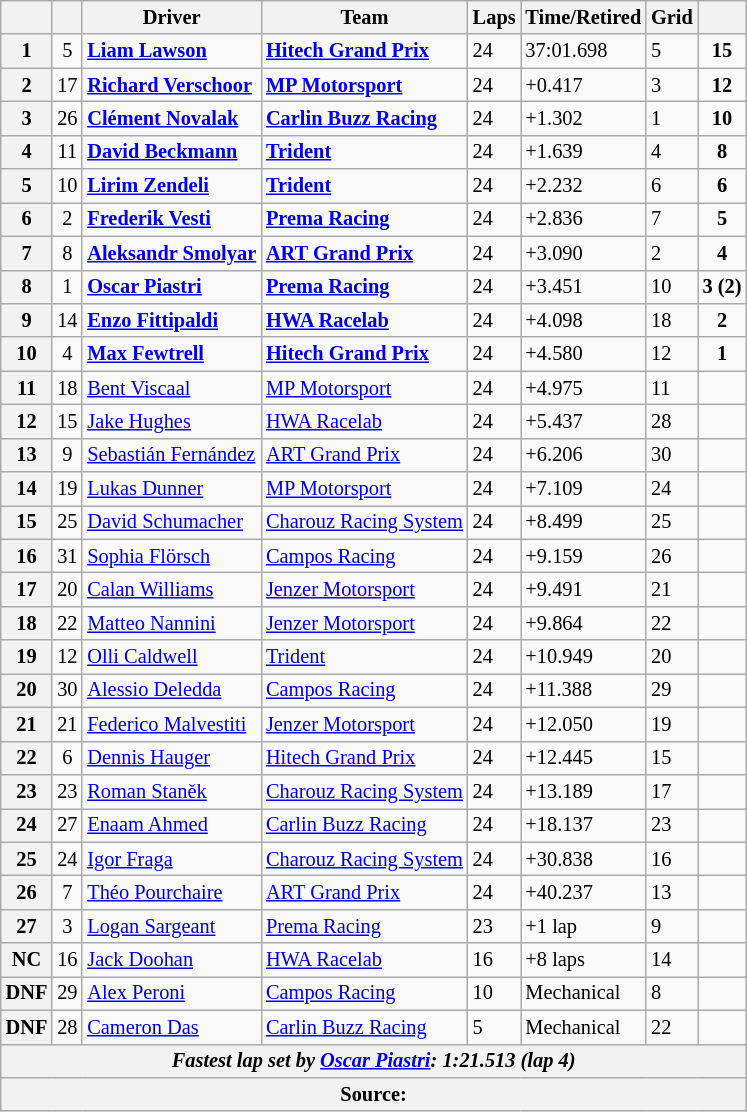<table class="wikitable" style="font-size:85%">
<tr>
<th></th>
<th></th>
<th>Driver</th>
<th>Team</th>
<th>Laps</th>
<th>Time/Retired</th>
<th>Grid</th>
<th></th>
</tr>
<tr>
<th>1</th>
<td align="center">5</td>
<td> <strong><a href='#'>Liam Lawson</a></strong></td>
<td><strong><a href='#'>Hitech Grand Prix</a></strong></td>
<td>24</td>
<td>37:01.698</td>
<td>5</td>
<td align="center"><strong>15</strong></td>
</tr>
<tr>
<th>2</th>
<td align="center">17</td>
<td> <strong><a href='#'>Richard Verschoor</a></strong></td>
<td><strong><a href='#'>MP Motorsport</a></strong></td>
<td>24</td>
<td>+0.417</td>
<td>3</td>
<td align="center"><strong>12</strong></td>
</tr>
<tr>
<th>3</th>
<td align="center">26</td>
<td> <strong><a href='#'>Clément Novalak</a></strong></td>
<td><strong><a href='#'>Carlin Buzz Racing</a></strong></td>
<td>24</td>
<td>+1.302</td>
<td>1</td>
<td align="center"><strong>10</strong></td>
</tr>
<tr>
<th>4</th>
<td align="center">11</td>
<td> <strong><a href='#'>David Beckmann</a></strong></td>
<td><strong><a href='#'>Trident</a></strong></td>
<td>24</td>
<td>+1.639</td>
<td>4</td>
<td align="center"><strong>8</strong></td>
</tr>
<tr>
<th>5</th>
<td align="center">10</td>
<td> <strong><a href='#'>Lirim Zendeli</a></strong></td>
<td><strong><a href='#'>Trident</a></strong></td>
<td>24</td>
<td>+2.232</td>
<td>6</td>
<td align="center"><strong>6</strong></td>
</tr>
<tr>
<th>6</th>
<td align="center">2</td>
<td> <strong><a href='#'>Frederik Vesti</a></strong></td>
<td><strong><a href='#'>Prema Racing</a></strong></td>
<td>24</td>
<td>+2.836</td>
<td>7</td>
<td align="center"><strong>5</strong></td>
</tr>
<tr>
<th>7</th>
<td align="center">8</td>
<td> <strong><a href='#'>Aleksandr Smolyar</a></strong></td>
<td><strong><a href='#'>ART Grand Prix</a></strong></td>
<td>24</td>
<td>+3.090</td>
<td>2</td>
<td align="center"><strong>4</strong></td>
</tr>
<tr>
<th>8</th>
<td align="center">1</td>
<td> <strong><a href='#'>Oscar Piastri</a></strong></td>
<td><strong><a href='#'>Prema Racing</a></strong></td>
<td>24</td>
<td>+3.451</td>
<td>10</td>
<td align="center"><strong>3 (2)</strong></td>
</tr>
<tr>
<th>9</th>
<td align="center">14</td>
<td> <strong><a href='#'>Enzo Fittipaldi</a></strong></td>
<td><strong><a href='#'>HWA Racelab</a></strong></td>
<td>24</td>
<td>+4.098</td>
<td>18</td>
<td align="center"><strong>2</strong></td>
</tr>
<tr>
<th>10</th>
<td align="center">4</td>
<td> <strong><a href='#'>Max Fewtrell</a></strong></td>
<td><strong><a href='#'>Hitech Grand Prix</a></strong></td>
<td>24</td>
<td>+4.580</td>
<td>12</td>
<td align="center"><strong>1</strong></td>
</tr>
<tr>
<th>11</th>
<td align="center">18</td>
<td> <a href='#'>Bent Viscaal</a></td>
<td><a href='#'>MP Motorsport</a></td>
<td>24</td>
<td>+4.975</td>
<td>11</td>
<td align="center"></td>
</tr>
<tr>
<th>12</th>
<td align="center">15</td>
<td> <a href='#'>Jake Hughes</a></td>
<td><a href='#'>HWA Racelab</a></td>
<td>24</td>
<td>+5.437</td>
<td>28</td>
<td align="center"></td>
</tr>
<tr>
<th>13</th>
<td align="center">9</td>
<td> <a href='#'>Sebastián Fernández</a></td>
<td><a href='#'>ART Grand Prix</a></td>
<td>24</td>
<td>+6.206</td>
<td>30</td>
<td align="center"></td>
</tr>
<tr>
<th>14</th>
<td align="center">19</td>
<td> <a href='#'>Lukas Dunner</a></td>
<td><a href='#'>MP Motorsport</a></td>
<td>24</td>
<td>+7.109</td>
<td>24</td>
<td align="center"></td>
</tr>
<tr>
<th>15</th>
<td align="center">25</td>
<td> <a href='#'>David Schumacher</a></td>
<td><a href='#'>Charouz Racing System</a></td>
<td>24</td>
<td>+8.499</td>
<td>25</td>
<td align="center"></td>
</tr>
<tr>
<th>16</th>
<td align="center">31</td>
<td> <a href='#'>Sophia Flörsch</a></td>
<td><a href='#'>Campos Racing</a></td>
<td>24</td>
<td>+9.159</td>
<td>26</td>
<td align="center"></td>
</tr>
<tr>
<th>17</th>
<td align="center">20</td>
<td> <a href='#'>Calan Williams</a></td>
<td><a href='#'>Jenzer Motorsport</a></td>
<td>24</td>
<td>+9.491</td>
<td>21</td>
<td align="center"></td>
</tr>
<tr>
<th>18</th>
<td align="center">22</td>
<td> <a href='#'>Matteo Nannini</a></td>
<td><a href='#'>Jenzer Motorsport</a></td>
<td>24</td>
<td>+9.864</td>
<td>22</td>
<td align="center"></td>
</tr>
<tr>
<th>19</th>
<td align="center">12</td>
<td> <a href='#'>Olli Caldwell</a></td>
<td><a href='#'>Trident</a></td>
<td>24</td>
<td>+10.949</td>
<td>20</td>
<td align="center"></td>
</tr>
<tr>
<th>20</th>
<td align="center">30</td>
<td> <a href='#'>Alessio Deledda</a></td>
<td><a href='#'>Campos Racing</a></td>
<td>24</td>
<td>+11.388</td>
<td>29</td>
<td align="center"></td>
</tr>
<tr>
<th>21</th>
<td align="center">21</td>
<td> <a href='#'>Federico Malvestiti</a></td>
<td><a href='#'>Jenzer Motorsport</a></td>
<td>24</td>
<td>+12.050</td>
<td>19</td>
<td align="center"></td>
</tr>
<tr>
<th>22</th>
<td align="center">6</td>
<td> <a href='#'>Dennis Hauger</a></td>
<td><a href='#'>Hitech Grand Prix</a></td>
<td>24</td>
<td>+12.445</td>
<td>15</td>
<td align="center"></td>
</tr>
<tr>
<th>23</th>
<td align="center">23</td>
<td> <a href='#'>Roman Staněk</a></td>
<td><a href='#'>Charouz Racing System</a></td>
<td>24</td>
<td>+13.189</td>
<td>17</td>
<td align="center"></td>
</tr>
<tr>
<th>24</th>
<td align="center">27</td>
<td> <a href='#'>Enaam Ahmed</a></td>
<td><a href='#'>Carlin Buzz Racing</a></td>
<td>24</td>
<td>+18.137</td>
<td>23</td>
<td align="center"></td>
</tr>
<tr>
<th>25</th>
<td align="center">24</td>
<td> <a href='#'>Igor Fraga</a></td>
<td><a href='#'>Charouz Racing System</a></td>
<td>24</td>
<td>+30.838</td>
<td>16</td>
<td align="center"></td>
</tr>
<tr>
<th>26</th>
<td align="center">7</td>
<td> <a href='#'>Théo Pourchaire</a></td>
<td><a href='#'>ART Grand Prix</a></td>
<td>24</td>
<td>+40.237</td>
<td>13</td>
<td align="center"></td>
</tr>
<tr>
<th>27</th>
<td align="center">3</td>
<td> <a href='#'>Logan Sargeant</a></td>
<td><a href='#'>Prema Racing</a></td>
<td>23</td>
<td>+1 lap</td>
<td>9</td>
<td></td>
</tr>
<tr>
<th>NC</th>
<td align="center">16</td>
<td> <a href='#'>Jack Doohan</a></td>
<td><a href='#'>HWA Racelab</a></td>
<td>16</td>
<td>+8 laps</td>
<td>14</td>
<td align="center"></td>
</tr>
<tr>
<th>DNF</th>
<td align="center">29</td>
<td> <a href='#'>Alex Peroni</a></td>
<td><a href='#'>Campos Racing</a></td>
<td>10</td>
<td>Mechanical</td>
<td>8</td>
<td align="center"></td>
</tr>
<tr>
<th>DNF</th>
<td align="center">28</td>
<td> <a href='#'>Cameron Das</a></td>
<td><a href='#'>Carlin Buzz Racing</a></td>
<td>5</td>
<td>Mechanical</td>
<td>22</td>
<td align="center"></td>
</tr>
<tr>
<th align=center colspan=8><em>Fastest lap set by  <a href='#'>Oscar Piastri</a>: 1:21.513 (lap 4)</em></th>
</tr>
<tr>
<th colspan=8>Source:</th>
</tr>
</table>
